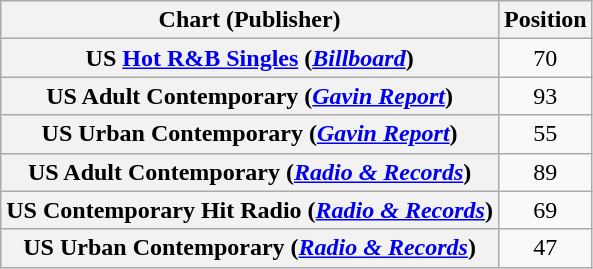<table class="wikitable sortable plainrowheaders" style="text-align:center;">
<tr>
<th>Chart (Publisher)</th>
<th>Position</th>
</tr>
<tr>
<th scope="row">US <a href='#'>Hot R&B Singles</a> (<em><a href='#'>Billboard</a></em>)</th>
<td>70</td>
</tr>
<tr>
<th scope="row">US Adult Contemporary (<em><a href='#'>Gavin Report</a></em>)</th>
<td>93</td>
</tr>
<tr>
<th scope="row">US Urban Contemporary (<em><a href='#'>Gavin Report</a></em>)</th>
<td>55</td>
</tr>
<tr>
<th scope="row">US Adult Contemporary (<em><a href='#'>Radio & Records</a></em>)</th>
<td>89</td>
</tr>
<tr>
<th scope="row">US Contemporary Hit Radio (<em><a href='#'>Radio & Records</a></em>)</th>
<td>69</td>
</tr>
<tr>
<th scope="row">US Urban Contemporary (<em><a href='#'>Radio & Records</a></em>)</th>
<td>47</td>
</tr>
</table>
